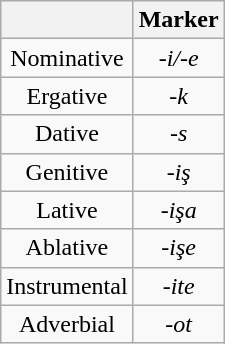<table class="wikitable" style="text-align:center;">
<tr>
<th> </th>
<th>Marker</th>
</tr>
<tr>
<td>Nominative</td>
<td>-<em>i/-e</em></td>
</tr>
<tr>
<td>Ergative</td>
<td>-<em>k</em></td>
</tr>
<tr>
<td>Dative</td>
<td>-<em>s</em></td>
</tr>
<tr>
<td>Genitive</td>
<td>-<em>iş</em></td>
</tr>
<tr>
<td>Lative</td>
<td>-<em>işa</em></td>
</tr>
<tr>
<td>Ablative</td>
<td>-<em>işe</em></td>
</tr>
<tr>
<td>Instrumental</td>
<td>-<em>ite</em></td>
</tr>
<tr>
<td>Adverbial</td>
<td>-<em>ot</em></td>
</tr>
</table>
